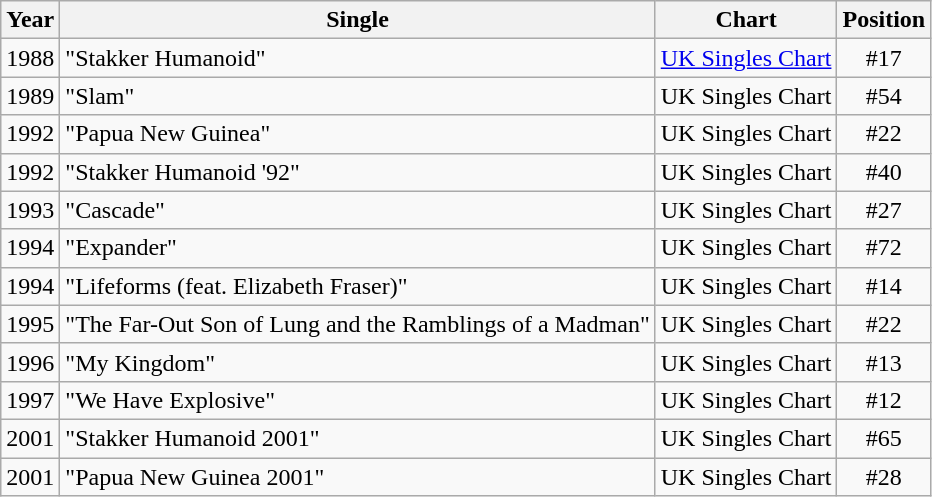<table class="wikitable">
<tr>
<th align="left">Year</th>
<th align="left">Single</th>
<th align="left">Chart</th>
<th align="left">Position</th>
</tr>
<tr>
<td align="left">1988</td>
<td align="left">"Stakker Humanoid"</td>
<td align="left"><a href='#'>UK Singles Chart</a></td>
<td style="text-align:center;">#17</td>
</tr>
<tr>
<td align="left">1989</td>
<td align="left">"Slam"</td>
<td align="left">UK Singles Chart</td>
<td style="text-align:center;">#54</td>
</tr>
<tr>
<td align="left">1992</td>
<td align="left">"Papua New Guinea"</td>
<td align="left">UK Singles Chart</td>
<td style="text-align:center;">#22</td>
</tr>
<tr>
<td align="left">1992</td>
<td align="left">"Stakker Humanoid '92"</td>
<td align="left">UK Singles Chart</td>
<td style="text-align:center;">#40</td>
</tr>
<tr>
<td align="left">1993</td>
<td align="left">"Cascade"</td>
<td align="left">UK Singles Chart</td>
<td style="text-align:center;">#27</td>
</tr>
<tr>
<td align="left">1994</td>
<td align="left">"Expander"</td>
<td align="left">UK Singles Chart</td>
<td style="text-align:center;">#72</td>
</tr>
<tr>
<td align="left">1994</td>
<td align="left">"Lifeforms (feat. Elizabeth Fraser)"</td>
<td align="left">UK Singles Chart</td>
<td style="text-align:center;">#14</td>
</tr>
<tr>
<td align="left">1995</td>
<td align="left">"The Far-Out Son of Lung and the Ramblings of a Madman"</td>
<td align="left">UK Singles Chart</td>
<td style="text-align:center;">#22</td>
</tr>
<tr>
<td align="left">1996</td>
<td align="left">"My Kingdom"</td>
<td align="left">UK Singles Chart</td>
<td style="text-align:center;">#13</td>
</tr>
<tr>
<td align="left">1997</td>
<td align="left">"We Have Explosive"</td>
<td align="left">UK Singles Chart</td>
<td style="text-align:center;">#12</td>
</tr>
<tr>
<td align="left">2001</td>
<td align="left">"Stakker Humanoid 2001"</td>
<td align="left">UK Singles Chart</td>
<td style="text-align:center;">#65</td>
</tr>
<tr>
<td align="left">2001</td>
<td align="left">"Papua New Guinea 2001"</td>
<td align="left">UK Singles Chart</td>
<td style="text-align:center;">#28</td>
</tr>
</table>
